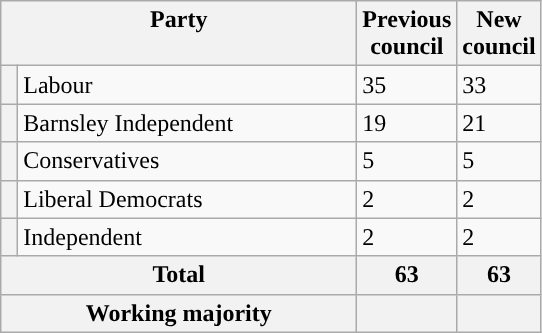<table class="wikitable">
<tr>
<th valign=top colspan="2" style="width: 230px">Party</th>
<th valign=top style="width: 30px">Previous council</th>
<th valign=top style="width: 30px">New council</th>
</tr>
<tr>
<th style="background-color: "></th>
<td>Labour</td>
<td>35</td>
<td>33</td>
</tr>
<tr>
<th style="background-color: "></th>
<td>Barnsley Independent</td>
<td>19</td>
<td>21</td>
</tr>
<tr>
<th style="background-color: "></th>
<td>Conservatives</td>
<td>5</td>
<td>5</td>
</tr>
<tr>
<th style="background-color: "></th>
<td>Liberal Democrats</td>
<td>2</td>
<td>2</td>
</tr>
<tr>
<th style="background-color: "></th>
<td>Independent</td>
<td>2</td>
<td>2</td>
</tr>
<tr>
<th colspan=2>Total</th>
<th style="text-align: center">63</th>
<th colspan=3>63</th>
</tr>
<tr>
<th colspan=2>Working majority</th>
<th></th>
<th></th>
</tr>
</table>
